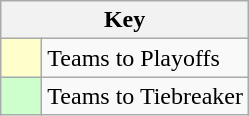<table class="wikitable" style="text-align: center;">
<tr>
<th colspan=2>Key</th>
</tr>
<tr>
<td style="background:#ffffcc; width:20px;"></td>
<td align=left>Teams to Playoffs</td>
</tr>
<tr>
<td style="background:#ccffcc; width:20px;"></td>
<td align=left>Teams to Tiebreaker</td>
</tr>
</table>
